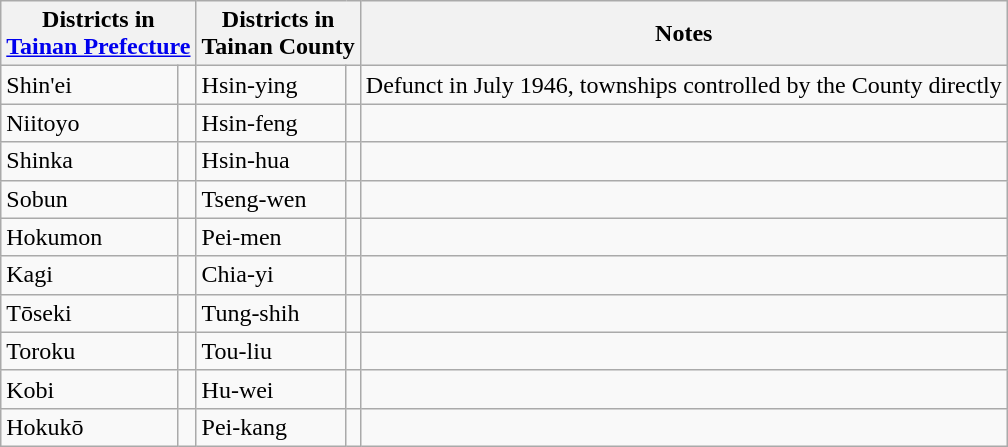<table class=wikitable>
<tr>
<th colspan=2>Districts in<br><a href='#'>Tainan Prefecture</a></th>
<th colspan=2>Districts in<br>Tainan County</th>
<th>Notes</th>
</tr>
<tr>
<td>Shin'ei</td>
<td></td>
<td>Hsin-ying</td>
<td></td>
<td>Defunct in July 1946, townships controlled by the County directly</td>
</tr>
<tr>
<td>Niitoyo</td>
<td></td>
<td>Hsin-feng</td>
<td></td>
<td></td>
</tr>
<tr>
<td>Shinka</td>
<td></td>
<td>Hsin-hua</td>
<td></td>
<td></td>
</tr>
<tr>
<td>Sobun</td>
<td></td>
<td>Tseng-wen</td>
<td></td>
<td></td>
</tr>
<tr>
<td>Hokumon</td>
<td></td>
<td>Pei-men</td>
<td></td>
<td></td>
</tr>
<tr>
<td>Kagi</td>
<td></td>
<td>Chia-yi</td>
<td></td>
<td></td>
</tr>
<tr>
<td>Tōseki</td>
<td></td>
<td>Tung-shih</td>
<td></td>
<td></td>
</tr>
<tr>
<td>Toroku</td>
<td></td>
<td>Tou-liu</td>
<td></td>
<td></td>
</tr>
<tr>
<td>Kobi</td>
<td></td>
<td>Hu-wei</td>
<td></td>
<td></td>
</tr>
<tr>
<td>Hokukō</td>
<td></td>
<td>Pei-kang</td>
<td></td>
<td></td>
</tr>
</table>
